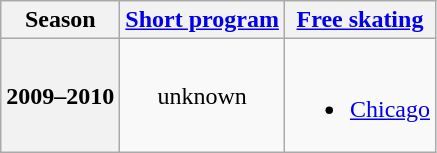<table class=wikitable style=text-align:center>
<tr>
<th>Season</th>
<th><a href='#'>Short program</a></th>
<th><a href='#'>Free skating</a></th>
</tr>
<tr>
<th>2009–2010</th>
<td align="center">unknown</td>
<td><br><ul><li><a href='#'>Chicago</a> <br></li></ul></td>
</tr>
</table>
